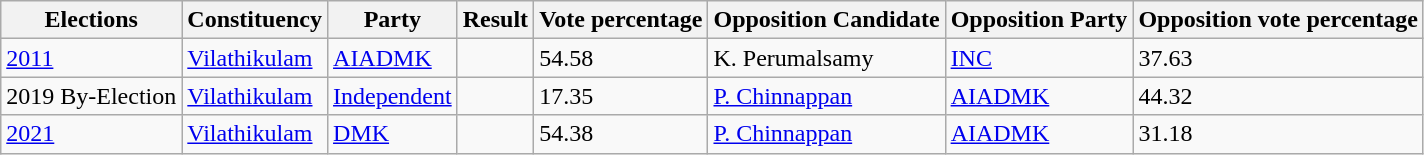<table class="sortable wikitable"style="font-size: 100%">
<tr>
<th>Elections</th>
<th>Constituency</th>
<th>Party</th>
<th>Result</th>
<th>Vote percentage</th>
<th>Opposition Candidate</th>
<th>Opposition Party</th>
<th>Opposition vote percentage</th>
</tr>
<tr>
<td><a href='#'>2011</a></td>
<td><a href='#'>Vilathikulam</a></td>
<td><a href='#'>AIADMK</a></td>
<td></td>
<td>54.58</td>
<td>K. Perumalsamy</td>
<td><a href='#'>INC</a></td>
<td>37.63</td>
</tr>
<tr>
<td>2019 By-Election</td>
<td><a href='#'>Vilathikulam</a></td>
<td><a href='#'>Independent</a></td>
<td></td>
<td>17.35</td>
<td><a href='#'>P. Chinnappan</a></td>
<td><a href='#'>AIADMK</a></td>
<td>44.32</td>
</tr>
<tr>
<td><a href='#'>2021</a></td>
<td><a href='#'>Vilathikulam</a></td>
<td><a href='#'>DMK</a></td>
<td></td>
<td>54.38</td>
<td><a href='#'>P. Chinnappan</a></td>
<td><a href='#'>AIADMK</a></td>
<td>31.18</td>
</tr>
</table>
